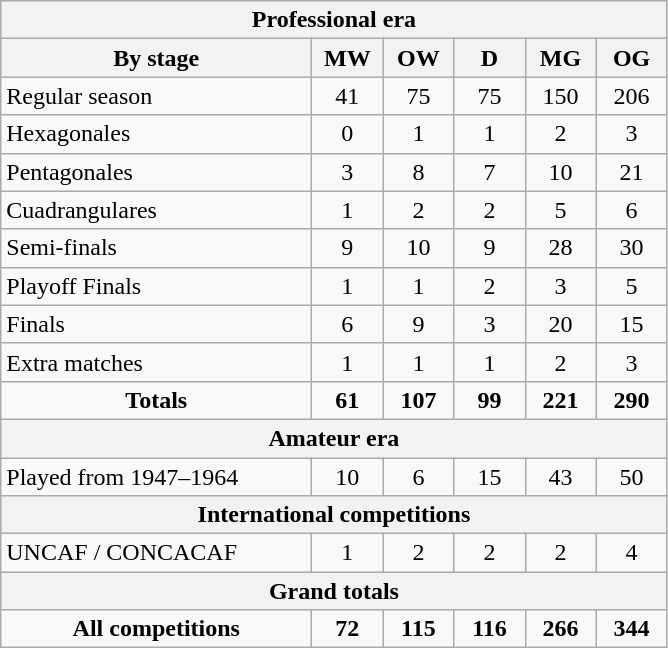<table class="wikitable">
<tr>
<th colspan=6>Professional era</th>
</tr>
<tr>
<th width=200>By stage</th>
<th width=40>MW</th>
<th width=40>OW</th>
<th width=40>D</th>
<th width=40>MG</th>
<th width=40>OG</th>
</tr>
<tr align=center>
<td align=left>Regular season</td>
<td>41</td>
<td>75</td>
<td>75</td>
<td>150</td>
<td>206</td>
</tr>
<tr align=center>
<td align=left>Hexagonales</td>
<td>0</td>
<td>1</td>
<td>1</td>
<td>2</td>
<td>3</td>
</tr>
<tr align=center>
<td align=left>Pentagonales</td>
<td>3</td>
<td>8</td>
<td>7</td>
<td>10</td>
<td>21</td>
</tr>
<tr align=center>
<td align=left>Cuadrangulares</td>
<td>1</td>
<td>2</td>
<td>2</td>
<td>5</td>
<td>6</td>
</tr>
<tr align=center>
<td align=left>Semi-finals</td>
<td>9</td>
<td>10</td>
<td>9</td>
<td>28</td>
<td>30</td>
</tr>
<tr align=center>
<td align=left>Playoff Finals</td>
<td>1</td>
<td>1</td>
<td>2</td>
<td>3</td>
<td>5</td>
</tr>
<tr align=center>
<td align=left>Finals</td>
<td>6</td>
<td>9</td>
<td>3</td>
<td>20</td>
<td>15</td>
</tr>
<tr align=center>
<td align=left>Extra matches</td>
<td>1</td>
<td>1</td>
<td>1</td>
<td>2</td>
<td>3</td>
</tr>
<tr align=center>
<td><strong>Totals</strong></td>
<td><strong>61</strong></td>
<td><strong>107</strong></td>
<td><strong>99</strong></td>
<td><strong>221</strong></td>
<td><strong>290</strong></td>
</tr>
<tr>
<th colspan=6>Amateur era</th>
</tr>
<tr align=center>
<td align=left>Played from 1947–1964</td>
<td>10</td>
<td>6</td>
<td>15</td>
<td>43</td>
<td>50</td>
</tr>
<tr>
<th colspan=6>International competitions</th>
</tr>
<tr align=center>
<td align=left>UNCAF / CONCACAF</td>
<td>1</td>
<td>2</td>
<td>2</td>
<td>2</td>
<td>4</td>
</tr>
<tr>
<th colspan=6>Grand totals</th>
</tr>
<tr align=center>
<td><strong>All competitions</strong></td>
<td><strong>72</strong></td>
<td><strong>115</strong></td>
<td><strong>116</strong></td>
<td><strong>266</strong></td>
<td><strong>344</strong></td>
</tr>
</table>
